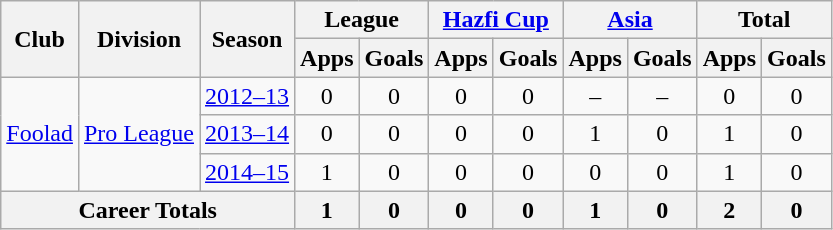<table class="wikitable" style="text-align: center;">
<tr>
<th rowspan="2">Club</th>
<th rowspan="2">Division</th>
<th rowspan="2">Season</th>
<th colspan="2">League</th>
<th colspan="2"><a href='#'>Hazfi Cup</a></th>
<th colspan="2"><a href='#'>Asia</a></th>
<th colspan="2">Total</th>
</tr>
<tr>
<th>Apps</th>
<th>Goals</th>
<th>Apps</th>
<th>Goals</th>
<th>Apps</th>
<th>Goals</th>
<th>Apps</th>
<th>Goals</th>
</tr>
<tr>
<td rowspan="3"><a href='#'>Foolad</a></td>
<td rowspan="3"><a href='#'>Pro League</a></td>
<td><a href='#'>2012–13</a></td>
<td>0</td>
<td>0</td>
<td>0</td>
<td>0</td>
<td>–</td>
<td>–</td>
<td>0</td>
<td>0</td>
</tr>
<tr>
<td><a href='#'>2013–14</a></td>
<td>0</td>
<td>0</td>
<td>0</td>
<td>0</td>
<td>1</td>
<td>0</td>
<td>1</td>
<td>0</td>
</tr>
<tr>
<td><a href='#'>2014–15</a></td>
<td>1</td>
<td>0</td>
<td>0</td>
<td>0</td>
<td>0</td>
<td>0</td>
<td>1</td>
<td>0</td>
</tr>
<tr>
<th colspan=3>Career Totals</th>
<th>1</th>
<th>0</th>
<th>0</th>
<th>0</th>
<th>1</th>
<th>0</th>
<th>2</th>
<th>0</th>
</tr>
</table>
